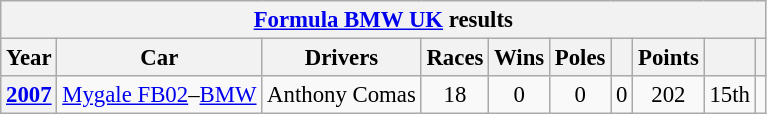<table class="wikitable" style="font-size:95%">
<tr>
<th colspan=10><a href='#'>Formula BMW UK</a> results</th>
</tr>
<tr>
<th>Year</th>
<th>Car</th>
<th>Drivers</th>
<th>Races</th>
<th>Wins</th>
<th>Poles</th>
<th></th>
<th>Points</th>
<th></th>
<th></th>
</tr>
<tr align=center>
<th><a href='#'>2007</a></th>
<td><a href='#'>Mygale FB02</a>–<a href='#'>BMW</a></td>
<td align="left"> Anthony Comas</td>
<td>18</td>
<td>0</td>
<td>0</td>
<td>0</td>
<td>202</td>
<td>15th</td>
<td></td>
</tr>
</table>
